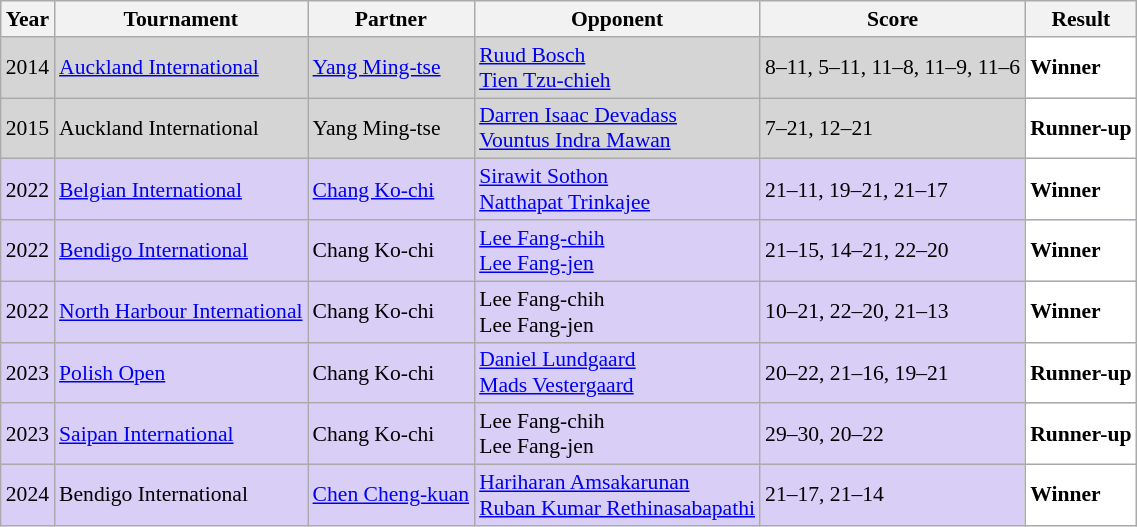<table class="sortable wikitable" style="font-size: 90%;">
<tr>
<th>Year</th>
<th>Tournament</th>
<th>Partner</th>
<th>Opponent</th>
<th>Score</th>
<th>Result</th>
</tr>
<tr style="background:#D5D5D5">
<td align="center">2014</td>
<td align="left"><a href='#'>Auckland International</a></td>
<td align="left"> <a href='#'>Yang Ming-tse</a></td>
<td align="left"> <a href='#'>Ruud Bosch</a><br> <a href='#'>Tien Tzu-chieh</a></td>
<td align="left">8–11, 5–11, 11–8, 11–9, 11–6</td>
<td style="text-align:left; background:white"> <strong>Winner</strong></td>
</tr>
<tr style="background:#D5D5D5">
<td align="center">2015</td>
<td align="left">Auckland International</td>
<td align="left"> Yang Ming-tse</td>
<td align="left"> <a href='#'>Darren Isaac Devadass</a><br> <a href='#'>Vountus Indra Mawan</a></td>
<td align="left">7–21, 12–21</td>
<td style="text-align:left; background:white"> <strong>Runner-up</strong></td>
</tr>
<tr style="background:#D8CEF6">
<td align="center">2022</td>
<td align="left"><a href='#'>Belgian International</a></td>
<td align="left"> <a href='#'>Chang Ko-chi</a></td>
<td align="left"> <a href='#'>Sirawit Sothon</a><br> <a href='#'>Natthapat Trinkajee</a></td>
<td align="left">21–11, 19–21, 21–17</td>
<td style="text-align:left; background:white"> <strong>Winner</strong></td>
</tr>
<tr style="background:#D8CEF6">
<td align="center">2022</td>
<td align="left"><a href='#'>Bendigo International</a></td>
<td align="left"> Chang Ko-chi</td>
<td align="left"> <a href='#'>Lee Fang-chih</a><br> <a href='#'>Lee Fang-jen</a></td>
<td align="left">21–15, 14–21, 22–20</td>
<td style="text-align:left; background:white"> <strong>Winner</strong></td>
</tr>
<tr style="background:#D8CEF6">
<td align="center">2022</td>
<td align="left"><a href='#'>North Harbour International</a></td>
<td align="left"> Chang Ko-chi</td>
<td align="left"> Lee Fang-chih<br> Lee Fang-jen</td>
<td align="left">10–21, 22–20, 21–13</td>
<td style="text-align:left; background:white"> <strong>Winner</strong></td>
</tr>
<tr style="background:#D8CEF6">
<td align="center">2023</td>
<td align="left"><a href='#'>Polish Open</a></td>
<td align="left"> Chang Ko-chi</td>
<td align="left"> <a href='#'>Daniel Lundgaard</a><br> <a href='#'>Mads Vestergaard</a></td>
<td align="left">20–22, 21–16, 19–21</td>
<td style="text-align:left; background:white"> <strong>Runner-up</strong></td>
</tr>
<tr style="background:#D8CEF6">
<td align="center">2023</td>
<td align="left"><a href='#'>Saipan International</a></td>
<td align="left"> Chang Ko-chi</td>
<td align="left"> Lee Fang-chih<br> Lee Fang-jen</td>
<td align="left">29–30, 20–22</td>
<td style="text-align:left; background:white"> <strong>Runner-up</strong></td>
</tr>
<tr style="background:#D8CEF6">
<td align="center">2024</td>
<td align="left">Bendigo International</td>
<td align="left"> <a href='#'>Chen Cheng-kuan</a></td>
<td align="left"> <a href='#'>Hariharan Amsakarunan</a><br> <a href='#'>Ruban Kumar Rethinasabapathi</a></td>
<td align="left">21–17, 21–14</td>
<td style="text-align:left; background:white"> <strong>Winner</strong></td>
</tr>
</table>
